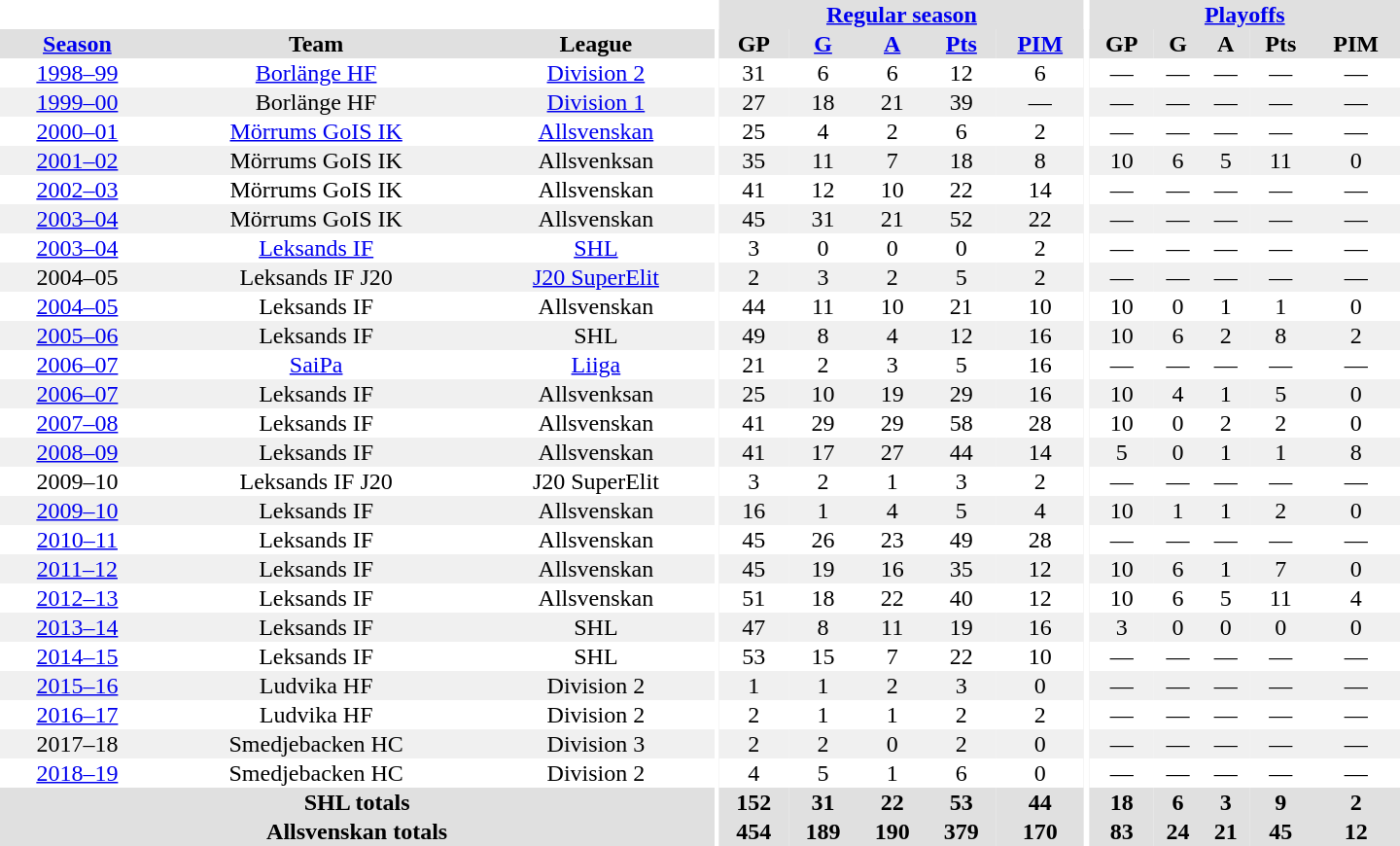<table border="0" cellpadding="1" cellspacing="0" style="text-align:center; width:60em">
<tr bgcolor="#e0e0e0">
<th colspan="3" bgcolor="#ffffff"></th>
<th rowspan="99" bgcolor="#ffffff"></th>
<th colspan="5"><a href='#'>Regular season</a></th>
<th rowspan="99" bgcolor="#ffffff"></th>
<th colspan="5"><a href='#'>Playoffs</a></th>
</tr>
<tr bgcolor="#e0e0e0">
<th><a href='#'>Season</a></th>
<th>Team</th>
<th>League</th>
<th>GP</th>
<th><a href='#'>G</a></th>
<th><a href='#'>A</a></th>
<th><a href='#'>Pts</a></th>
<th><a href='#'>PIM</a></th>
<th>GP</th>
<th>G</th>
<th>A</th>
<th>Pts</th>
<th>PIM</th>
</tr>
<tr>
<td><a href='#'>1998–99</a></td>
<td><a href='#'>Borlänge HF</a></td>
<td><a href='#'>Division 2</a></td>
<td>31</td>
<td>6</td>
<td>6</td>
<td>12</td>
<td>6</td>
<td>—</td>
<td>—</td>
<td>—</td>
<td>—</td>
<td>—</td>
</tr>
<tr bgcolor="#f0f0f0">
<td><a href='#'>1999–00</a></td>
<td>Borlänge HF</td>
<td><a href='#'>Division 1</a></td>
<td>27</td>
<td>18</td>
<td>21</td>
<td>39</td>
<td>—</td>
<td>—</td>
<td>—</td>
<td>—</td>
<td>—</td>
<td>—</td>
</tr>
<tr>
<td><a href='#'>2000–01</a></td>
<td><a href='#'>Mörrums GoIS IK</a></td>
<td><a href='#'>Allsvenskan</a></td>
<td>25</td>
<td>4</td>
<td>2</td>
<td>6</td>
<td>2</td>
<td>—</td>
<td>—</td>
<td>—</td>
<td>—</td>
<td>—</td>
</tr>
<tr bgcolor="#f0f0f0">
<td><a href='#'>2001–02</a></td>
<td>Mörrums GoIS IK</td>
<td>Allsvenksan</td>
<td>35</td>
<td>11</td>
<td>7</td>
<td>18</td>
<td>8</td>
<td>10</td>
<td>6</td>
<td>5</td>
<td>11</td>
<td>0</td>
</tr>
<tr>
<td><a href='#'>2002–03</a></td>
<td>Mörrums GoIS IK</td>
<td>Allsvenskan</td>
<td>41</td>
<td>12</td>
<td>10</td>
<td>22</td>
<td>14</td>
<td>—</td>
<td>—</td>
<td>—</td>
<td>—</td>
<td>—</td>
</tr>
<tr bgcolor="#f0f0f0">
<td><a href='#'>2003–04</a></td>
<td>Mörrums GoIS IK</td>
<td>Allsvenskan</td>
<td>45</td>
<td>31</td>
<td>21</td>
<td>52</td>
<td>22</td>
<td>—</td>
<td>—</td>
<td>—</td>
<td>—</td>
<td>—</td>
</tr>
<tr>
<td><a href='#'>2003–04</a></td>
<td><a href='#'>Leksands IF</a></td>
<td><a href='#'>SHL</a></td>
<td>3</td>
<td>0</td>
<td>0</td>
<td>0</td>
<td>2</td>
<td>—</td>
<td>—</td>
<td>—</td>
<td>—</td>
<td>—</td>
</tr>
<tr bgcolor="#f0f0f0">
<td>2004–05</td>
<td>Leksands IF J20</td>
<td><a href='#'>J20 SuperElit</a></td>
<td>2</td>
<td>3</td>
<td>2</td>
<td>5</td>
<td>2</td>
<td>—</td>
<td>—</td>
<td>—</td>
<td>—</td>
<td>—</td>
</tr>
<tr>
<td><a href='#'>2004–05</a></td>
<td>Leksands IF</td>
<td>Allsvenskan</td>
<td>44</td>
<td>11</td>
<td>10</td>
<td>21</td>
<td>10</td>
<td>10</td>
<td>0</td>
<td>1</td>
<td>1</td>
<td>0</td>
</tr>
<tr bgcolor="#f0f0f0">
<td><a href='#'>2005–06</a></td>
<td>Leksands IF</td>
<td>SHL</td>
<td>49</td>
<td>8</td>
<td>4</td>
<td>12</td>
<td>16</td>
<td>10</td>
<td>6</td>
<td>2</td>
<td>8</td>
<td>2</td>
</tr>
<tr>
<td><a href='#'>2006–07</a></td>
<td><a href='#'>SaiPa</a></td>
<td><a href='#'>Liiga</a></td>
<td>21</td>
<td>2</td>
<td>3</td>
<td>5</td>
<td>16</td>
<td>—</td>
<td>—</td>
<td>—</td>
<td>—</td>
<td>—</td>
</tr>
<tr bgcolor="#f0f0f0">
<td><a href='#'>2006–07</a></td>
<td>Leksands IF</td>
<td>Allsvenksan</td>
<td>25</td>
<td>10</td>
<td>19</td>
<td>29</td>
<td>16</td>
<td>10</td>
<td>4</td>
<td>1</td>
<td>5</td>
<td>0</td>
</tr>
<tr>
<td><a href='#'>2007–08</a></td>
<td>Leksands IF</td>
<td>Allsvenskan</td>
<td>41</td>
<td>29</td>
<td>29</td>
<td>58</td>
<td>28</td>
<td>10</td>
<td>0</td>
<td>2</td>
<td>2</td>
<td>0</td>
</tr>
<tr bgcolor="#f0f0f0">
<td><a href='#'>2008–09</a></td>
<td>Leksands IF</td>
<td>Allsvenskan</td>
<td>41</td>
<td>17</td>
<td>27</td>
<td>44</td>
<td>14</td>
<td>5</td>
<td>0</td>
<td>1</td>
<td>1</td>
<td>8</td>
</tr>
<tr>
<td>2009–10</td>
<td>Leksands IF J20</td>
<td>J20 SuperElit</td>
<td>3</td>
<td>2</td>
<td>1</td>
<td>3</td>
<td>2</td>
<td>—</td>
<td>—</td>
<td>—</td>
<td>—</td>
<td>—</td>
</tr>
<tr bgcolor="#f0f0f0">
<td><a href='#'>2009–10</a></td>
<td>Leksands IF</td>
<td>Allsvenskan</td>
<td>16</td>
<td>1</td>
<td>4</td>
<td>5</td>
<td>4</td>
<td>10</td>
<td>1</td>
<td>1</td>
<td>2</td>
<td>0</td>
</tr>
<tr>
<td><a href='#'>2010–11</a></td>
<td>Leksands IF</td>
<td>Allsvenskan</td>
<td>45</td>
<td>26</td>
<td>23</td>
<td>49</td>
<td>28</td>
<td>—</td>
<td>—</td>
<td>—</td>
<td>—</td>
<td>—</td>
</tr>
<tr bgcolor="#f0f0f0">
<td><a href='#'>2011–12</a></td>
<td>Leksands IF</td>
<td>Allsvenskan</td>
<td>45</td>
<td>19</td>
<td>16</td>
<td>35</td>
<td>12</td>
<td>10</td>
<td>6</td>
<td>1</td>
<td>7</td>
<td>0</td>
</tr>
<tr>
<td><a href='#'>2012–13</a></td>
<td>Leksands IF</td>
<td>Allsvenskan</td>
<td>51</td>
<td>18</td>
<td>22</td>
<td>40</td>
<td>12</td>
<td>10</td>
<td>6</td>
<td>5</td>
<td>11</td>
<td>4</td>
</tr>
<tr bgcolor="#f0f0f0">
<td><a href='#'>2013–14</a></td>
<td>Leksands IF</td>
<td>SHL</td>
<td>47</td>
<td>8</td>
<td>11</td>
<td>19</td>
<td>16</td>
<td>3</td>
<td>0</td>
<td>0</td>
<td>0</td>
<td>0</td>
</tr>
<tr>
<td><a href='#'>2014–15</a></td>
<td>Leksands IF</td>
<td>SHL</td>
<td>53</td>
<td>15</td>
<td>7</td>
<td>22</td>
<td>10</td>
<td>—</td>
<td>—</td>
<td>—</td>
<td>—</td>
<td>—</td>
</tr>
<tr bgcolor="#f0f0f0">
<td><a href='#'>2015–16</a></td>
<td>Ludvika HF</td>
<td>Division 2</td>
<td>1</td>
<td>1</td>
<td>2</td>
<td>3</td>
<td>0</td>
<td>—</td>
<td>—</td>
<td>—</td>
<td>—</td>
<td>—</td>
</tr>
<tr>
<td><a href='#'>2016–17</a></td>
<td>Ludvika HF</td>
<td>Division 2</td>
<td>2</td>
<td>1</td>
<td>1</td>
<td>2</td>
<td>2</td>
<td>—</td>
<td>—</td>
<td>—</td>
<td>—</td>
<td>—</td>
</tr>
<tr bgcolor="#f0f0f0">
<td>2017–18</td>
<td>Smedjebacken HC</td>
<td>Division 3</td>
<td>2</td>
<td>2</td>
<td>0</td>
<td>2</td>
<td>0</td>
<td>—</td>
<td>—</td>
<td>—</td>
<td>—</td>
<td>—</td>
</tr>
<tr>
<td><a href='#'>2018–19</a></td>
<td>Smedjebacken HC</td>
<td>Division 2</td>
<td>4</td>
<td>5</td>
<td>1</td>
<td>6</td>
<td>0</td>
<td>—</td>
<td>—</td>
<td>—</td>
<td>—</td>
<td>—</td>
</tr>
<tr>
</tr>
<tr ALIGN="center" bgcolor="#e0e0e0">
<th colspan="3">SHL totals</th>
<th ALIGN="center">152</th>
<th ALIGN="center">31</th>
<th ALIGN="center">22</th>
<th ALIGN="center">53</th>
<th ALIGN="center">44</th>
<th ALIGN="center">18</th>
<th ALIGN="center">6</th>
<th ALIGN="center">3</th>
<th ALIGN="center">9</th>
<th ALIGN="center">2</th>
</tr>
<tr>
</tr>
<tr ALIGN="center" bgcolor="#e0e0e0">
<th colspan="3">Allsvenskan totals</th>
<th ALIGN="center">454</th>
<th ALIGN="center">189</th>
<th ALIGN="center">190</th>
<th ALIGN="center">379</th>
<th ALIGN="center">170</th>
<th ALIGN="center">83</th>
<th ALIGN="center">24</th>
<th ALIGN="center">21</th>
<th ALIGN="center">45</th>
<th ALIGN="center">12</th>
</tr>
</table>
